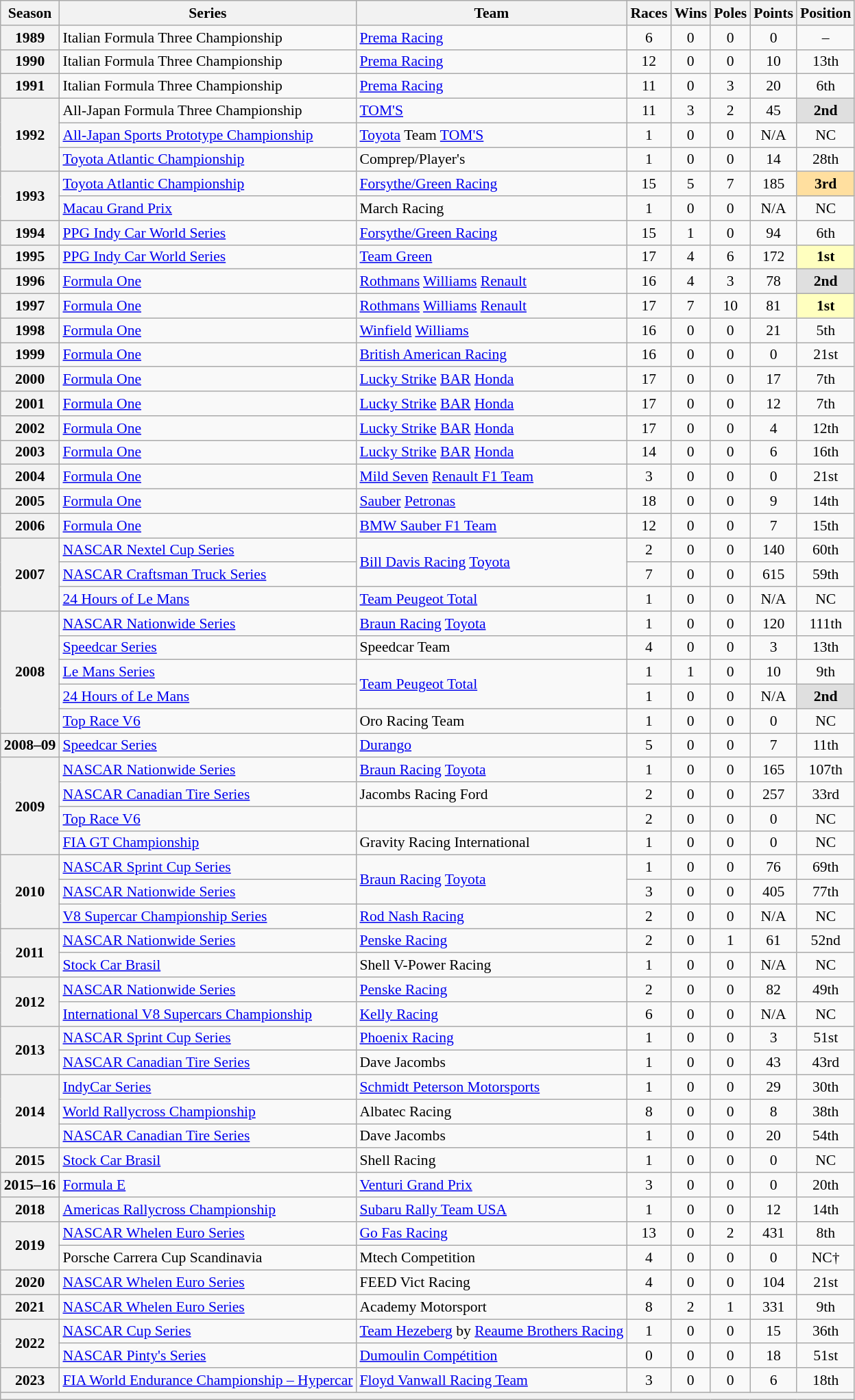<table class="wikitable" style="font-size: 90%; text-align:center">
<tr>
<th scope="col">Season</th>
<th scope="col">Series</th>
<th scope="col">Team</th>
<th scope="col">Races</th>
<th scope="col">Wins</th>
<th scope="col">Poles</th>
<th scope="col">Points</th>
<th scope="col">Position</th>
</tr>
<tr>
<th scope="row">1989</th>
<td style="text-align:left;">Italian Formula Three Championship</td>
<td style="text-align:left;"><a href='#'>Prema Racing</a></td>
<td>6</td>
<td>0</td>
<td>0</td>
<td>0</td>
<td>–</td>
</tr>
<tr>
<th scope="row">1990</th>
<td style="text-align:left;">Italian Formula Three Championship</td>
<td style="text-align:left;"><a href='#'>Prema Racing</a></td>
<td>12</td>
<td>0</td>
<td>0</td>
<td>10</td>
<td>13th</td>
</tr>
<tr>
<th scope="row">1991</th>
<td style="text-align:left;">Italian Formula Three Championship</td>
<td style="text-align:left;"><a href='#'>Prema Racing</a></td>
<td>11</td>
<td>0</td>
<td>3</td>
<td>20</td>
<td>6th</td>
</tr>
<tr>
<th scope="row" rowspan=3>1992</th>
<td style="text-align:left;">All-Japan Formula Three Championship</td>
<td style="text-align:left;"><a href='#'>TOM'S</a></td>
<td>11</td>
<td>3</td>
<td>2</td>
<td>45</td>
<td style="background:#dfdfdf;"><strong>2nd</strong></td>
</tr>
<tr>
<td style="text-align:left;"><a href='#'>All-Japan Sports Prototype Championship</a></td>
<td style="text-align:left;"><a href='#'>Toyota</a> Team <a href='#'>TOM'S</a></td>
<td>1</td>
<td>0</td>
<td>0</td>
<td>N/A</td>
<td>NC</td>
</tr>
<tr>
<td style="text-align:left;"><a href='#'>Toyota Atlantic Championship</a></td>
<td style="text-align:left;">Comprep/Player's</td>
<td>1</td>
<td>0</td>
<td>0</td>
<td>14</td>
<td>28th</td>
</tr>
<tr>
<th scope="row" rowspan=2>1993</th>
<td style="text-align:left;"><a href='#'>Toyota Atlantic Championship</a></td>
<td style="text-align:left;"><a href='#'>Forsythe/Green Racing</a></td>
<td>15</td>
<td>5</td>
<td>7</td>
<td>185</td>
<td style="background:#ffdf9f;"><strong>3rd</strong></td>
</tr>
<tr>
<td style="text-align:left;"><a href='#'>Macau Grand Prix</a></td>
<td style="text-align:left;">March Racing</td>
<td>1</td>
<td>0</td>
<td>0</td>
<td>N/A</td>
<td>NC</td>
</tr>
<tr>
<th scope="row">1994</th>
<td style="text-align:left;"><a href='#'>PPG Indy Car World Series</a></td>
<td style="text-align:left;"><a href='#'>Forsythe/Green Racing</a></td>
<td>15</td>
<td>1</td>
<td>0</td>
<td>94</td>
<td>6th</td>
</tr>
<tr>
<th scope="row">1995</th>
<td style="text-align:left;"><a href='#'>PPG Indy Car World Series</a></td>
<td style="text-align:left;"><a href='#'>Team Green</a></td>
<td>17</td>
<td>4</td>
<td>6</td>
<td>172</td>
<td style="background:#ffffbf;"><strong>1st</strong></td>
</tr>
<tr>
<th scope="row">1996</th>
<td style="text-align:left;"><a href='#'>Formula One</a></td>
<td style="text-align:left;"><a href='#'>Rothmans</a> <a href='#'>Williams</a> <a href='#'>Renault</a></td>
<td>16</td>
<td>4</td>
<td>3</td>
<td>78</td>
<td style="background:#dfdfdf;"><strong>2nd</strong></td>
</tr>
<tr>
<th scope="row">1997</th>
<td style="text-align:left;"><a href='#'>Formula One</a></td>
<td style="text-align:left;"><a href='#'>Rothmans</a> <a href='#'>Williams</a> <a href='#'>Renault</a></td>
<td>17</td>
<td>7</td>
<td>10</td>
<td>81</td>
<td style="background:#ffffbf;"><strong>1st</strong></td>
</tr>
<tr>
<th scope="row">1998</th>
<td style="text-align:left;"><a href='#'>Formula One</a></td>
<td style="text-align:left;"><a href='#'>Winfield</a> <a href='#'>Williams</a></td>
<td>16</td>
<td>0</td>
<td>0</td>
<td>21</td>
<td>5th</td>
</tr>
<tr>
<th scope="row">1999</th>
<td style="text-align:left;"><a href='#'>Formula One</a></td>
<td style="text-align:left;"><a href='#'>British American Racing</a></td>
<td>16</td>
<td>0</td>
<td>0</td>
<td>0</td>
<td>21st</td>
</tr>
<tr>
<th scope="row">2000</th>
<td style="text-align:left;"><a href='#'>Formula One</a></td>
<td style="text-align:left;"><a href='#'>Lucky Strike</a> <a href='#'>BAR</a> <a href='#'>Honda</a></td>
<td>17</td>
<td>0</td>
<td>0</td>
<td>17</td>
<td>7th</td>
</tr>
<tr>
<th scope="row">2001</th>
<td style="text-align:left;"><a href='#'>Formula One</a></td>
<td style="text-align:left;"><a href='#'>Lucky Strike</a> <a href='#'>BAR</a> <a href='#'>Honda</a></td>
<td>17</td>
<td>0</td>
<td>0</td>
<td>12</td>
<td>7th</td>
</tr>
<tr>
<th scope="row">2002</th>
<td style="text-align:left;"><a href='#'>Formula One</a></td>
<td style="text-align:left;"><a href='#'>Lucky Strike</a> <a href='#'>BAR</a> <a href='#'>Honda</a></td>
<td>17</td>
<td>0</td>
<td>0</td>
<td>4</td>
<td>12th</td>
</tr>
<tr>
<th scope="row">2003</th>
<td style="text-align:left;"><a href='#'>Formula One</a></td>
<td style="text-align:left;"><a href='#'>Lucky Strike</a> <a href='#'>BAR</a> <a href='#'>Honda</a></td>
<td>14</td>
<td>0</td>
<td>0</td>
<td>6</td>
<td>16th</td>
</tr>
<tr>
<th scope="row">2004</th>
<td style="text-align:left;"><a href='#'>Formula One</a></td>
<td style="text-align:left;"><a href='#'>Mild Seven</a> <a href='#'>Renault F1 Team</a></td>
<td>3</td>
<td>0</td>
<td>0</td>
<td>0</td>
<td>21st</td>
</tr>
<tr>
<th scope="row">2005</th>
<td style="text-align:left;"><a href='#'>Formula One</a></td>
<td style="text-align:left;"><a href='#'>Sauber</a> <a href='#'>Petronas</a></td>
<td>18</td>
<td>0</td>
<td>0</td>
<td>9</td>
<td>14th</td>
</tr>
<tr>
<th scope="row">2006</th>
<td style="text-align:left;"><a href='#'>Formula One</a></td>
<td style="text-align:left;"><a href='#'>BMW Sauber F1 Team</a></td>
<td>12</td>
<td>0</td>
<td>0</td>
<td>7</td>
<td>15th</td>
</tr>
<tr>
<th scope="row" rowspan=3>2007</th>
<td style="text-align:left;"><a href='#'>NASCAR Nextel Cup Series</a></td>
<td style="text-align:left;" rowspan=2><a href='#'>Bill Davis Racing</a> <a href='#'>Toyota</a></td>
<td>2</td>
<td>0</td>
<td>0</td>
<td>140</td>
<td>60th</td>
</tr>
<tr>
<td style="text-align:left;"><a href='#'>NASCAR Craftsman Truck Series</a></td>
<td>7</td>
<td>0</td>
<td>0</td>
<td>615</td>
<td>59th</td>
</tr>
<tr>
<td style="text-align:left;"><a href='#'>24 Hours of Le Mans</a></td>
<td style="text-align:left;"><a href='#'>Team Peugeot Total</a></td>
<td>1</td>
<td>0</td>
<td>0</td>
<td>N/A</td>
<td>NC</td>
</tr>
<tr>
<th scope="row" rowspan=5>2008</th>
<td style="text-align:left;"><a href='#'>NASCAR Nationwide Series</a></td>
<td style="text-align:left;"><a href='#'>Braun Racing</a> <a href='#'>Toyota</a></td>
<td>1</td>
<td>0</td>
<td>0</td>
<td>120</td>
<td>111th</td>
</tr>
<tr>
<td style="text-align:left;"><a href='#'>Speedcar Series</a></td>
<td style="text-align:left;">Speedcar Team</td>
<td>4</td>
<td>0</td>
<td>0</td>
<td>3</td>
<td>13th</td>
</tr>
<tr>
<td style="text-align:left;"><a href='#'>Le Mans Series</a></td>
<td style="text-align:left;" rowspan=2><a href='#'>Team Peugeot Total</a></td>
<td>1</td>
<td>1</td>
<td>0</td>
<td>10</td>
<td>9th</td>
</tr>
<tr>
<td style="text-align:left;"><a href='#'>24 Hours of Le Mans</a></td>
<td>1</td>
<td>0</td>
<td>0</td>
<td>N/A</td>
<td style="background:#dfdfdf;"><strong>2nd</strong></td>
</tr>
<tr>
<td style="text-align:left;"><a href='#'>Top Race V6</a></td>
<td style="text-align:left;">Oro Racing Team</td>
<td>1</td>
<td>0</td>
<td>0</td>
<td>0</td>
<td>NC</td>
</tr>
<tr>
<th scope="row">2008–09</th>
<td style="text-align:left;"><a href='#'>Speedcar Series</a></td>
<td style="text-align:left;"><a href='#'>Durango</a></td>
<td>5</td>
<td>0</td>
<td>0</td>
<td>7</td>
<td>11th</td>
</tr>
<tr>
<th scope="row" rowspan=4>2009</th>
<td style="text-align:left;"><a href='#'>NASCAR Nationwide Series</a></td>
<td style="text-align:left;"><a href='#'>Braun Racing</a> <a href='#'>Toyota</a></td>
<td>1</td>
<td>0</td>
<td>0</td>
<td>165</td>
<td>107th</td>
</tr>
<tr>
<td style="text-align:left;"><a href='#'>NASCAR Canadian Tire Series</a></td>
<td style="text-align:left;">Jacombs Racing Ford</td>
<td>2</td>
<td>0</td>
<td>0</td>
<td>257</td>
<td>33rd</td>
</tr>
<tr>
<td style="text-align:left;"><a href='#'>Top Race V6</a></td>
<td style="text-align:left;"></td>
<td>2</td>
<td>0</td>
<td>0</td>
<td>0</td>
<td>NC</td>
</tr>
<tr>
<td style="text-align:left;"><a href='#'>FIA GT Championship</a></td>
<td style="text-align:left;">Gravity Racing International</td>
<td>1</td>
<td>0</td>
<td>0</td>
<td>0</td>
<td>NC</td>
</tr>
<tr>
<th scope="row" rowspan=3>2010</th>
<td style="text-align:left;"><a href='#'>NASCAR Sprint Cup Series</a></td>
<td style="text-align:left;" rowspan=2><a href='#'>Braun Racing</a> <a href='#'>Toyota</a></td>
<td>1</td>
<td>0</td>
<td>0</td>
<td>76</td>
<td>69th</td>
</tr>
<tr>
<td style="text-align:left;"><a href='#'>NASCAR Nationwide Series</a></td>
<td>3</td>
<td>0</td>
<td>0</td>
<td>405</td>
<td>77th</td>
</tr>
<tr>
<td style="text-align:left;"><a href='#'>V8 Supercar Championship Series</a></td>
<td style="text-align:left;"><a href='#'>Rod Nash Racing</a></td>
<td>2</td>
<td>0</td>
<td>0</td>
<td>N/A</td>
<td>NC</td>
</tr>
<tr>
<th scope="row" rowspan=2>2011</th>
<td style="text-align:left;"><a href='#'>NASCAR Nationwide Series</a></td>
<td style="text-align:left;"><a href='#'>Penske Racing</a></td>
<td>2</td>
<td>0</td>
<td>1</td>
<td>61</td>
<td>52nd</td>
</tr>
<tr>
<td style="text-align:left;"><a href='#'>Stock Car Brasil</a></td>
<td style="text-align:left;">Shell V-Power Racing</td>
<td>1</td>
<td>0</td>
<td>0</td>
<td>N/A</td>
<td>NC</td>
</tr>
<tr>
<th scope="row" rowspan=2>2012</th>
<td style="text-align:left;"><a href='#'>NASCAR Nationwide Series</a></td>
<td style="text-align:left;"><a href='#'>Penske Racing</a></td>
<td>2</td>
<td>0</td>
<td>0</td>
<td>82</td>
<td>49th</td>
</tr>
<tr>
<td style="text-align:left;"><a href='#'>International V8 Supercars Championship</a></td>
<td style="text-align:left;"><a href='#'>Kelly Racing</a></td>
<td>6</td>
<td>0</td>
<td>0</td>
<td>N/A</td>
<td>NC</td>
</tr>
<tr>
<th scope="row" rowspan=2>2013</th>
<td style="text-align:left;"><a href='#'>NASCAR Sprint Cup Series</a></td>
<td style="text-align:left;"><a href='#'>Phoenix Racing</a></td>
<td>1</td>
<td>0</td>
<td>0</td>
<td>3</td>
<td>51st</td>
</tr>
<tr>
<td style="text-align:left;"><a href='#'>NASCAR Canadian Tire Series</a></td>
<td style="text-align:left;">Dave Jacombs</td>
<td>1</td>
<td>0</td>
<td>0</td>
<td>43</td>
<td>43rd</td>
</tr>
<tr>
<th scope="row" rowspan="3">2014</th>
<td style="text-align:left;"><a href='#'>IndyCar Series</a></td>
<td style="text-align:left;"><a href='#'>Schmidt Peterson Motorsports</a></td>
<td>1</td>
<td>0</td>
<td>0</td>
<td>29</td>
<td>30th</td>
</tr>
<tr>
<td style="text-align:left;"><a href='#'>World Rallycross Championship</a></td>
<td style="text-align:left;">Albatec Racing</td>
<td>8</td>
<td>0</td>
<td>0</td>
<td>8</td>
<td>38th</td>
</tr>
<tr>
<td style="text-align:left;"><a href='#'>NASCAR Canadian Tire Series</a></td>
<td style="text-align:left;">Dave Jacombs</td>
<td>1</td>
<td>0</td>
<td>0</td>
<td>20</td>
<td>54th</td>
</tr>
<tr>
<th scope="row">2015</th>
<td style="text-align:left;"><a href='#'>Stock Car Brasil</a></td>
<td style="text-align:left;">Shell Racing</td>
<td>1</td>
<td>0</td>
<td>0</td>
<td>0</td>
<td>NC</td>
</tr>
<tr>
<th scope="row">2015–16</th>
<td align=left><a href='#'>Formula E</a></td>
<td align=left><a href='#'>Venturi Grand Prix</a></td>
<td>3</td>
<td>0</td>
<td>0</td>
<td>0</td>
<td>20th</td>
</tr>
<tr>
<th scope="row">2018</th>
<td align=left><a href='#'>Americas Rallycross Championship</a></td>
<td align=left><a href='#'>Subaru Rally Team USA</a></td>
<td>1</td>
<td>0</td>
<td>0</td>
<td>12</td>
<td>14th</td>
</tr>
<tr>
<th rowspan="2" scope="row">2019</th>
<td align=left><a href='#'>NASCAR Whelen Euro Series</a></td>
<td align=left><a href='#'>Go Fas Racing</a></td>
<td>13</td>
<td>0</td>
<td>2</td>
<td>431</td>
<td>8th</td>
</tr>
<tr>
<td align=left>Porsche Carrera Cup Scandinavia</td>
<td align=left>Mtech Competition</td>
<td>4</td>
<td>0</td>
<td>0</td>
<td>0</td>
<td>NC†</td>
</tr>
<tr>
<th scope="row">2020</th>
<td align="left"><a href='#'>NASCAR Whelen Euro Series</a></td>
<td align="left">FEED Vict Racing</td>
<td>4</td>
<td>0</td>
<td>0</td>
<td>104</td>
<td>21st</td>
</tr>
<tr>
<th scope="row">2021</th>
<td align="left"><a href='#'>NASCAR Whelen Euro Series</a></td>
<td align="left">Academy Motorsport</td>
<td>8</td>
<td>2</td>
<td>1</td>
<td>331</td>
<td>9th</td>
</tr>
<tr>
<th rowspan="2">2022</th>
<td align=left><a href='#'>NASCAR Cup Series</a></td>
<td align=left><a href='#'>Team Hezeberg</a> by <a href='#'>Reaume Brothers Racing</a></td>
<td>1</td>
<td>0</td>
<td>0</td>
<td>15</td>
<td>36th</td>
</tr>
<tr>
<td style="text-align:left;"><a href='#'>NASCAR Pinty's Series</a></td>
<td style="text-align:left;"><a href='#'>Dumoulin Compétition</a></td>
<td>0</td>
<td>0</td>
<td>0</td>
<td>18</td>
<td>51st</td>
</tr>
<tr>
<th>2023</th>
<td align="left"><a href='#'>FIA World Endurance Championship – Hypercar</a></td>
<td align="left"><a href='#'>Floyd Vanwall Racing Team</a></td>
<td>3</td>
<td>0</td>
<td>0</td>
<td>6</td>
<td>18th</td>
</tr>
<tr>
<th colspan="9"></th>
</tr>
</table>
